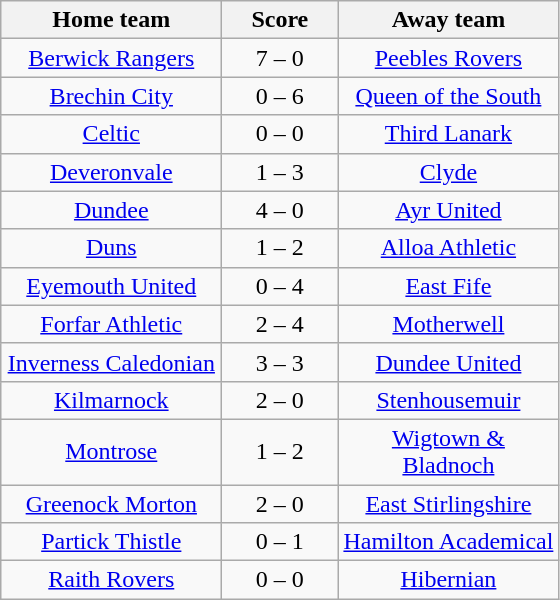<table class="wikitable" style="text-align: center">
<tr>
<th width=140>Home team</th>
<th width=70>Score</th>
<th width=140>Away team</th>
</tr>
<tr>
<td><a href='#'>Berwick Rangers</a></td>
<td>7 – 0</td>
<td><a href='#'>Peebles Rovers</a></td>
</tr>
<tr>
<td><a href='#'>Brechin City</a></td>
<td>0 – 6</td>
<td><a href='#'>Queen of the South</a></td>
</tr>
<tr>
<td><a href='#'>Celtic</a></td>
<td>0 – 0</td>
<td><a href='#'>Third Lanark</a></td>
</tr>
<tr>
<td><a href='#'>Deveronvale</a></td>
<td>1 – 3</td>
<td><a href='#'>Clyde</a></td>
</tr>
<tr>
<td><a href='#'>Dundee</a></td>
<td>4 – 0</td>
<td><a href='#'>Ayr United</a></td>
</tr>
<tr>
<td><a href='#'>Duns</a></td>
<td>1 – 2</td>
<td><a href='#'>Alloa Athletic</a></td>
</tr>
<tr>
<td><a href='#'>Eyemouth United</a></td>
<td>0 – 4</td>
<td><a href='#'>East Fife</a></td>
</tr>
<tr>
<td><a href='#'>Forfar Athletic</a></td>
<td>2 – 4</td>
<td><a href='#'>Motherwell</a></td>
</tr>
<tr>
<td><a href='#'>Inverness Caledonian</a></td>
<td>3 – 3</td>
<td><a href='#'>Dundee United</a></td>
</tr>
<tr>
<td><a href='#'>Kilmarnock</a></td>
<td>2 – 0</td>
<td><a href='#'>Stenhousemuir</a></td>
</tr>
<tr>
<td><a href='#'>Montrose</a></td>
<td>1 – 2</td>
<td><a href='#'>Wigtown & Bladnoch</a></td>
</tr>
<tr>
<td><a href='#'>Greenock Morton</a></td>
<td>2 – 0</td>
<td><a href='#'>East Stirlingshire</a></td>
</tr>
<tr>
<td><a href='#'>Partick Thistle</a></td>
<td>0 – 1</td>
<td><a href='#'>Hamilton Academical</a></td>
</tr>
<tr>
<td><a href='#'>Raith Rovers</a></td>
<td>0 – 0</td>
<td><a href='#'>Hibernian</a></td>
</tr>
</table>
